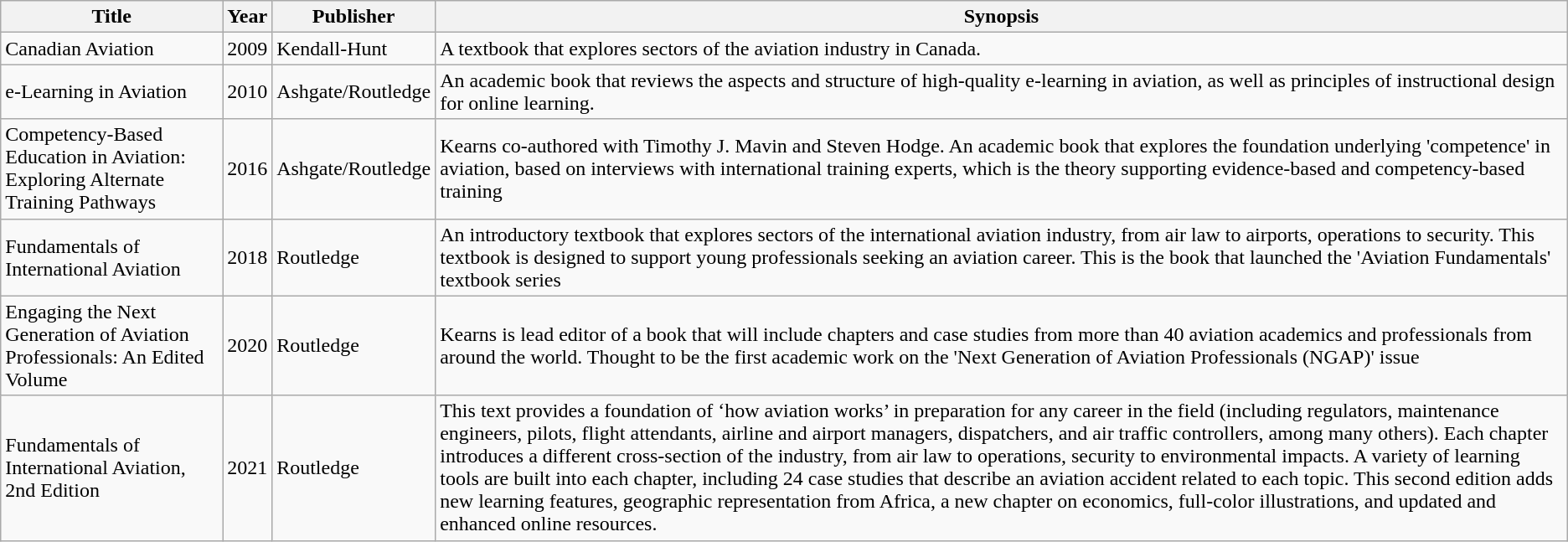<table class="wikitable">
<tr>
<th>Title</th>
<th>Year</th>
<th>Publisher</th>
<th>Synopsis</th>
</tr>
<tr>
<td>Canadian Aviation</td>
<td>2009</td>
<td>Kendall-Hunt</td>
<td>A textbook that explores sectors of the aviation industry in Canada.</td>
</tr>
<tr>
<td>e-Learning in Aviation</td>
<td>2010</td>
<td>Ashgate/Routledge</td>
<td>An academic book that reviews the aspects and structure of high-quality e-learning in aviation, as well as principles of instructional design for online learning.</td>
</tr>
<tr>
<td>Competency-Based Education in Aviation: Exploring Alternate Training Pathways</td>
<td>2016</td>
<td>Ashgate/Routledge</td>
<td>Kearns co-authored with Timothy J. Mavin and Steven Hodge.  An academic book that explores the foundation underlying 'competence' in aviation, based on interviews with international training experts, which is the theory supporting evidence-based and competency-based training</td>
</tr>
<tr>
<td>Fundamentals of International Aviation</td>
<td>2018</td>
<td>Routledge</td>
<td>An introductory textbook that explores sectors of the international aviation industry, from air law to airports, operations to security.  This textbook is designed to support young professionals seeking an aviation career.  This is the book that launched the 'Aviation Fundamentals' textbook series</td>
</tr>
<tr>
<td>Engaging the Next Generation of Aviation Professionals: An Edited Volume</td>
<td>2020</td>
<td>Routledge</td>
<td>Kearns is lead editor of a book that will include chapters and case studies from more than 40 aviation academics and professionals from around the world.  Thought to be the first academic work on the 'Next Generation of Aviation Professionals (NGAP)' issue</td>
</tr>
<tr>
<td>Fundamentals of International Aviation, 2nd Edition</td>
<td>2021</td>
<td>Routledge</td>
<td>This text provides a foundation of ‘how aviation works’ in preparation for any career in the field (including regulators, maintenance engineers, pilots, flight attendants, airline and airport managers, dispatchers, and air traffic controllers, among many others). Each chapter introduces a different cross-section of the industry, from air law to operations, security to environmental impacts. A variety of learning tools are built into each chapter, including 24 case studies that describe an aviation accident related to each topic. This second edition adds new learning features, geographic representation from Africa, a new chapter on economics, full-color illustrations, and updated and enhanced online resources.</td>
</tr>
</table>
